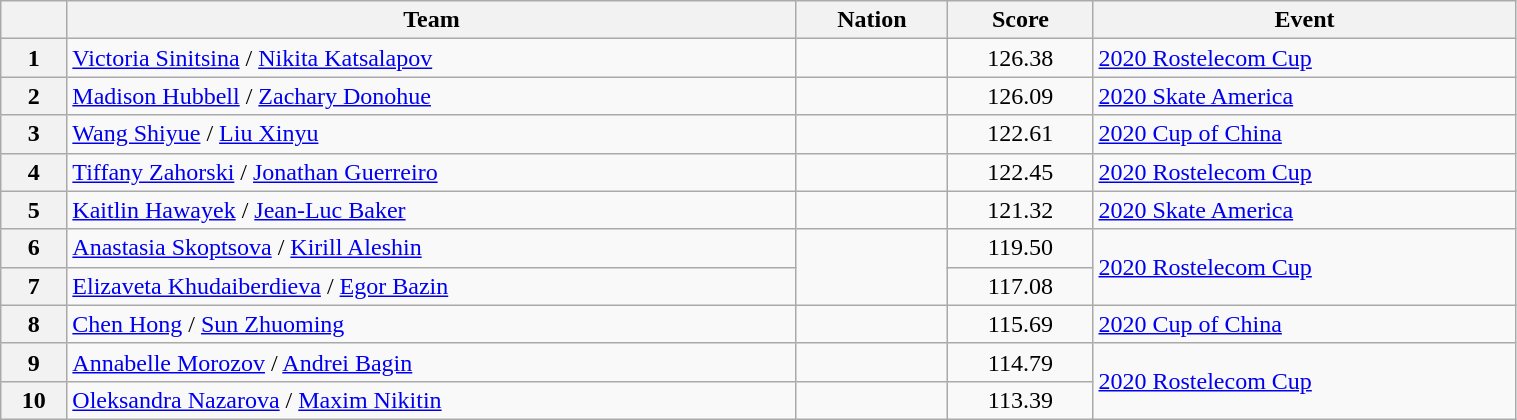<table class="wikitable sortable" style="text-align:left; width:80%">
<tr>
<th scope="col"></th>
<th scope="col">Team</th>
<th scope="col">Nation</th>
<th scope="col">Score</th>
<th scope="col">Event</th>
</tr>
<tr>
<th scope="row">1</th>
<td><a href='#'>Victoria Sinitsina</a> / <a href='#'>Nikita Katsalapov</a></td>
<td></td>
<td style="text-align:center;">126.38</td>
<td><a href='#'>2020 Rostelecom Cup</a></td>
</tr>
<tr>
<th scope="row">2</th>
<td><a href='#'>Madison Hubbell</a> / <a href='#'>Zachary Donohue</a></td>
<td></td>
<td style="text-align:center;">126.09</td>
<td><a href='#'>2020 Skate America</a></td>
</tr>
<tr>
<th scope="row">3</th>
<td><a href='#'>Wang Shiyue</a> / <a href='#'>Liu Xinyu</a></td>
<td></td>
<td style="text-align:center;">122.61</td>
<td><a href='#'>2020 Cup of China</a></td>
</tr>
<tr>
<th scope="row">4</th>
<td><a href='#'>Tiffany Zahorski</a> / <a href='#'>Jonathan Guerreiro</a></td>
<td></td>
<td style="text-align:center;">122.45</td>
<td><a href='#'>2020 Rostelecom Cup</a></td>
</tr>
<tr>
<th scope="row">5</th>
<td><a href='#'>Kaitlin Hawayek</a> / <a href='#'>Jean-Luc Baker</a></td>
<td></td>
<td style="text-align:center;">121.32</td>
<td><a href='#'>2020 Skate America</a></td>
</tr>
<tr>
<th scope="row">6</th>
<td><a href='#'>Anastasia Skoptsova</a> / <a href='#'>Kirill Aleshin</a></td>
<td rowspan="2"></td>
<td style="text-align:center;">119.50</td>
<td rowspan="2"><a href='#'>2020 Rostelecom Cup</a></td>
</tr>
<tr>
<th scope="row">7</th>
<td><a href='#'>Elizaveta Khudaiberdieva</a> / <a href='#'>Egor Bazin</a></td>
<td style="text-align:center;">117.08</td>
</tr>
<tr>
<th scope="row">8</th>
<td><a href='#'>Chen Hong</a> / <a href='#'>Sun Zhuoming</a></td>
<td></td>
<td style="text-align:center;">115.69</td>
<td><a href='#'>2020 Cup of China</a></td>
</tr>
<tr>
<th scope="row">9</th>
<td><a href='#'>Annabelle Morozov</a> / <a href='#'>Andrei Bagin</a></td>
<td></td>
<td style="text-align:center;">114.79</td>
<td rowspan="2"><a href='#'>2020 Rostelecom Cup</a></td>
</tr>
<tr>
<th scope="row">10</th>
<td><a href='#'>Oleksandra Nazarova</a> / <a href='#'>Maxim Nikitin</a></td>
<td></td>
<td style="text-align:center;">113.39</td>
</tr>
</table>
